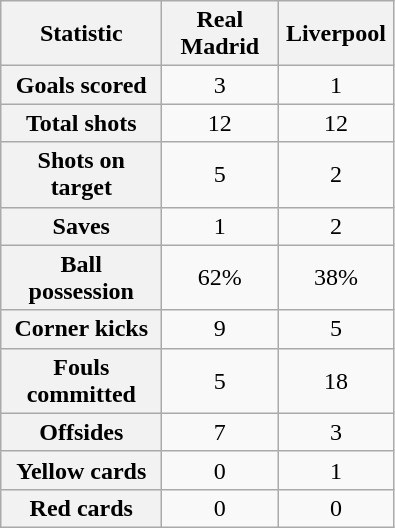<table class="wikitable plainrowheaders" style="text-align:center">
<tr>
<th scope="col" style="width:100px">Statistic</th>
<th scope="col" style="width:70px">Real Madrid</th>
<th scope="col" style="width:70px">Liverpool</th>
</tr>
<tr>
<th scope=row>Goals scored</th>
<td>3</td>
<td>1</td>
</tr>
<tr>
<th scope=row>Total shots</th>
<td>12</td>
<td>12</td>
</tr>
<tr>
<th scope=row>Shots on target</th>
<td>5</td>
<td>2</td>
</tr>
<tr>
<th scope=row>Saves</th>
<td>1</td>
<td>2</td>
</tr>
<tr>
<th scope=row>Ball possession</th>
<td>62%</td>
<td>38%</td>
</tr>
<tr>
<th scope=row>Corner kicks</th>
<td>9</td>
<td>5</td>
</tr>
<tr>
<th scope=row>Fouls committed</th>
<td>5</td>
<td>18</td>
</tr>
<tr>
<th scope=row>Offsides</th>
<td>7</td>
<td>3</td>
</tr>
<tr>
<th scope=row>Yellow cards</th>
<td>0</td>
<td>1</td>
</tr>
<tr>
<th scope=row>Red cards</th>
<td>0</td>
<td>0</td>
</tr>
</table>
